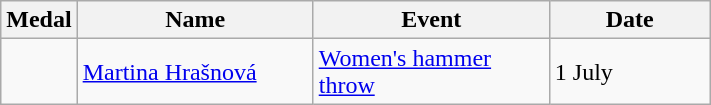<table class="wikitable sortable" style="font-size:100%">
<tr>
<th>Medal</th>
<th width=150>Name</th>
<th width=150>Event</th>
<th width=100>Date</th>
</tr>
<tr>
<td></td>
<td><a href='#'>Martina Hrašnová</a></td>
<td><a href='#'>Women's hammer throw</a></td>
<td>1 July</td>
</tr>
</table>
